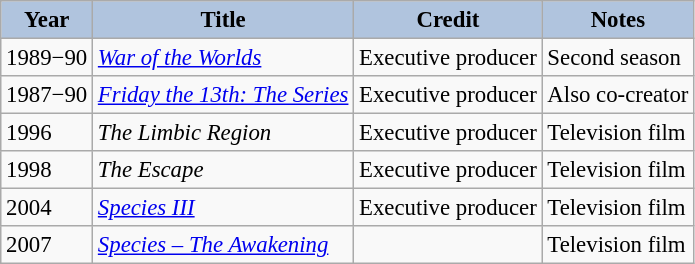<table class="wikitable" style="font-size:95%;">
<tr>
<th style="background:#B0C4DE;">Year</th>
<th style="background:#B0C4DE;">Title</th>
<th style="background:#B0C4DE;">Credit</th>
<th style="background:#B0C4DE;">Notes</th>
</tr>
<tr>
<td>1989−90</td>
<td><em><a href='#'>War of the Worlds</a></em></td>
<td>Executive producer</td>
<td>Second season</td>
</tr>
<tr>
<td>1987−90</td>
<td><em><a href='#'>Friday the 13th: The Series</a></em></td>
<td>Executive producer</td>
<td>Also co-creator</td>
</tr>
<tr>
<td>1996</td>
<td><em>The Limbic Region</em></td>
<td>Executive producer</td>
<td>Television film</td>
</tr>
<tr>
<td>1998</td>
<td><em>The Escape</em></td>
<td>Executive producer</td>
<td>Television film</td>
</tr>
<tr>
<td>2004</td>
<td><em><a href='#'>Species III</a></em></td>
<td>Executive producer</td>
<td>Television film</td>
</tr>
<tr>
<td>2007</td>
<td><em><a href='#'>Species – The Awakening</a></em></td>
<td></td>
<td>Television film</td>
</tr>
</table>
